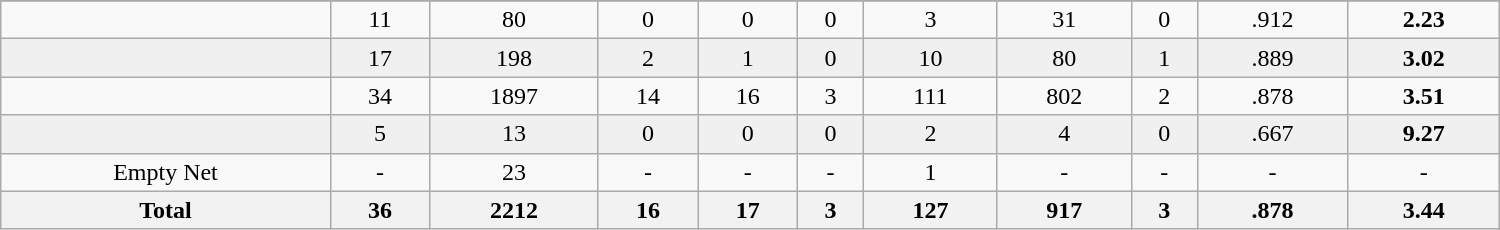<table class="wikitable sortable" width ="1000">
<tr align="center">
</tr>
<tr align="center" bgcolor="">
<td></td>
<td>11</td>
<td>80</td>
<td>0</td>
<td>0</td>
<td>0</td>
<td>3</td>
<td>31</td>
<td>0</td>
<td>.912</td>
<td><strong>2.23</strong></td>
</tr>
<tr align="center" bgcolor="f0f0f0">
<td></td>
<td>17</td>
<td>198</td>
<td>2</td>
<td>1</td>
<td>0</td>
<td>10</td>
<td>80</td>
<td>1</td>
<td>.889</td>
<td><strong>3.02</strong></td>
</tr>
<tr align="center" bgcolor="">
<td></td>
<td>34</td>
<td>1897</td>
<td>14</td>
<td>16</td>
<td>3</td>
<td>111</td>
<td>802</td>
<td>2</td>
<td>.878</td>
<td><strong>3.51</strong></td>
</tr>
<tr align="center" bgcolor="f0f0f0">
<td></td>
<td>5</td>
<td>13</td>
<td>0</td>
<td>0</td>
<td>0</td>
<td>2</td>
<td>4</td>
<td>0</td>
<td>.667</td>
<td><strong>9.27</strong></td>
</tr>
<tr align="center" bgcolor="">
<td>Empty Net</td>
<td>-</td>
<td>23</td>
<td>-</td>
<td>-</td>
<td>-</td>
<td>1</td>
<td>-</td>
<td>-</td>
<td>-</td>
<td>-</td>
</tr>
<tr>
<th>Total</th>
<th>36</th>
<th>2212</th>
<th>16</th>
<th>17</th>
<th>3</th>
<th>127</th>
<th>917</th>
<th>3</th>
<th>.878</th>
<th>3.44</th>
</tr>
</table>
